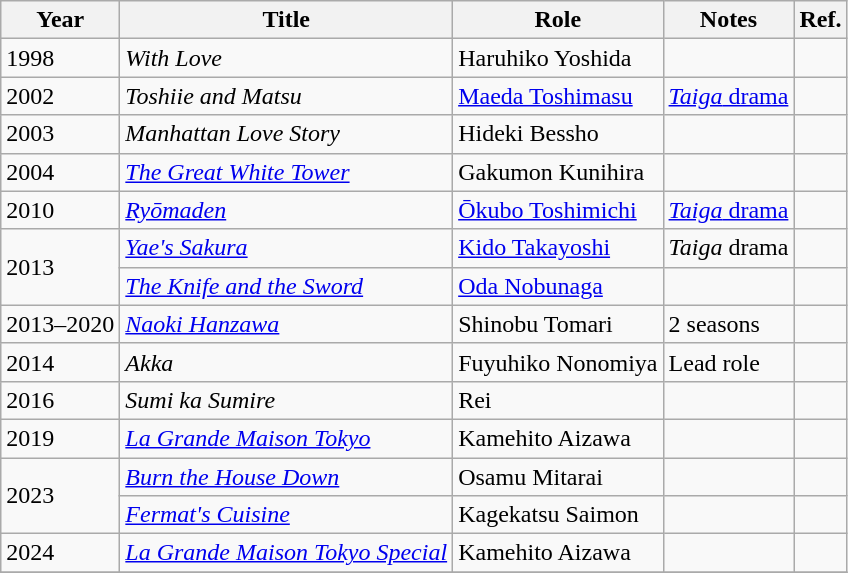<table class="wikitable">
<tr>
<th>Year</th>
<th>Title</th>
<th>Role</th>
<th>Notes</th>
<th>Ref.</th>
</tr>
<tr>
<td>1998</td>
<td><em>With Love</em></td>
<td>Haruhiko Yoshida</td>
<td></td>
<td></td>
</tr>
<tr>
<td>2002</td>
<td><em>Toshiie and Matsu</em></td>
<td><a href='#'>Maeda Toshimasu</a></td>
<td><a href='#'><em>Taiga</em> drama</a></td>
<td></td>
</tr>
<tr>
<td>2003</td>
<td><em>Manhattan Love Story</em></td>
<td>Hideki Bessho</td>
<td></td>
<td></td>
</tr>
<tr>
<td>2004</td>
<td><em><a href='#'>The Great White Tower</a></em></td>
<td>Gakumon Kunihira</td>
<td></td>
<td></td>
</tr>
<tr>
<td>2010</td>
<td><em><a href='#'>Ryōmaden</a></em></td>
<td><a href='#'>Ōkubo Toshimichi</a></td>
<td><a href='#'><em>Taiga</em> drama</a></td>
<td></td>
</tr>
<tr>
<td rowspan="2">2013</td>
<td><em><a href='#'>Yae's Sakura</a></em></td>
<td><a href='#'>Kido Takayoshi</a></td>
<td><em>Taiga</em> drama</td>
<td></td>
</tr>
<tr>
<td><em><a href='#'>The Knife and the Sword</a></em></td>
<td><a href='#'>Oda Nobunaga</a></td>
<td></td>
<td></td>
</tr>
<tr>
<td>2013–2020</td>
<td><em><a href='#'>Naoki Hanzawa</a></em></td>
<td>Shinobu Tomari</td>
<td>2 seasons</td>
<td></td>
</tr>
<tr>
<td>2014</td>
<td><em>Akka</em></td>
<td>Fuyuhiko Nonomiya</td>
<td>Lead role</td>
<td></td>
</tr>
<tr>
<td>2016</td>
<td><em>Sumi ka Sumire</em></td>
<td>Rei</td>
<td></td>
<td></td>
</tr>
<tr>
<td>2019</td>
<td><em><a href='#'>La Grande Maison Tokyo</a></em></td>
<td>Kamehito Aizawa</td>
<td></td>
<td></td>
</tr>
<tr>
<td rowspan="2">2023</td>
<td><em><a href='#'>Burn the House Down</a></em></td>
<td>Osamu Mitarai</td>
<td></td>
<td></td>
</tr>
<tr>
<td><em><a href='#'>Fermat's Cuisine</a></em></td>
<td>Kagekatsu Saimon</td>
<td></td>
<td></td>
</tr>
<tr>
<td>2024</td>
<td><em><a href='#'>La Grande Maison Tokyo Special</a></em></td>
<td>Kamehito Aizawa</td>
<td></td>
<td></td>
</tr>
<tr>
</tr>
</table>
